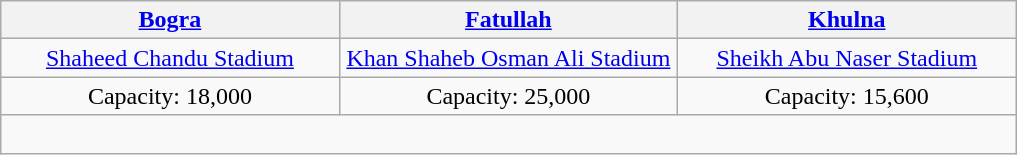<table class="wikitable" style="text-align:center; display:inline-block; border: 0">
<tr>
<th style="width:33%;"><a href='#'>Bogra</a></th>
<th style="width:33%;"><a href='#'>Fatullah</a></th>
<th style="width:33%;"><a href='#'>Khulna</a></th>
</tr>
<tr>
<td><a href='#'>Shaheed Chandu Stadium</a></td>
<td><a href='#'>Khan Shaheb Osman Ali Stadium</a></td>
<td><a href='#'>Sheikh Abu Naser Stadium</a></td>
</tr>
<tr>
<td>Capacity: 18,000</td>
<td>Capacity: 25,000</td>
<td>Capacity: 15,600</td>
</tr>
<tr>
<td colspan=3><br></td>
</tr>
</table>
